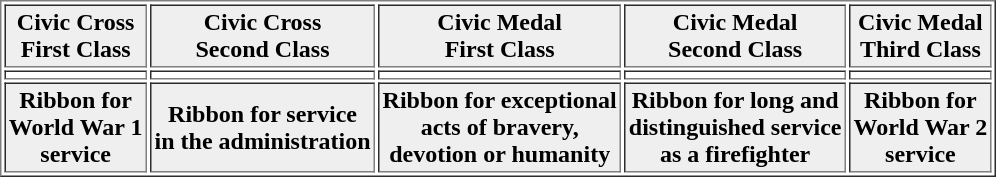<table align="center" border="1" cellpadding="2">
<tr>
<th style="background:#efefef;">Civic Cross<br>First Class</th>
<th style="background:#efefef;">Civic Cross<br>Second Class</th>
<th style="background:#efefef;">Civic Medal<br>First Class</th>
<th style="background:#efefef;">Civic Medal<br>Second Class</th>
<th style="background:#efefef;">Civic Medal<br>Third Class</th>
</tr>
<tr>
<td align="center"></td>
<td align="center"></td>
<td align="center"></td>
<td align="center"></td>
<td align="center"></td>
</tr>
<tr>
<th style="background:#efefef;">Ribbon for<br>World War 1<br>service</th>
<th style="background:#efefef;">Ribbon for service<br>in the administration</th>
<th style="background:#efefef;">Ribbon for exceptional<br>acts of bravery,<br>devotion or humanity</th>
<th style="background:#efefef;">Ribbon for long and<br>distinguished service<br>as a firefighter</th>
<th style="background:#efefef;">Ribbon for<br>World War 2<br>service</th>
</tr>
</table>
